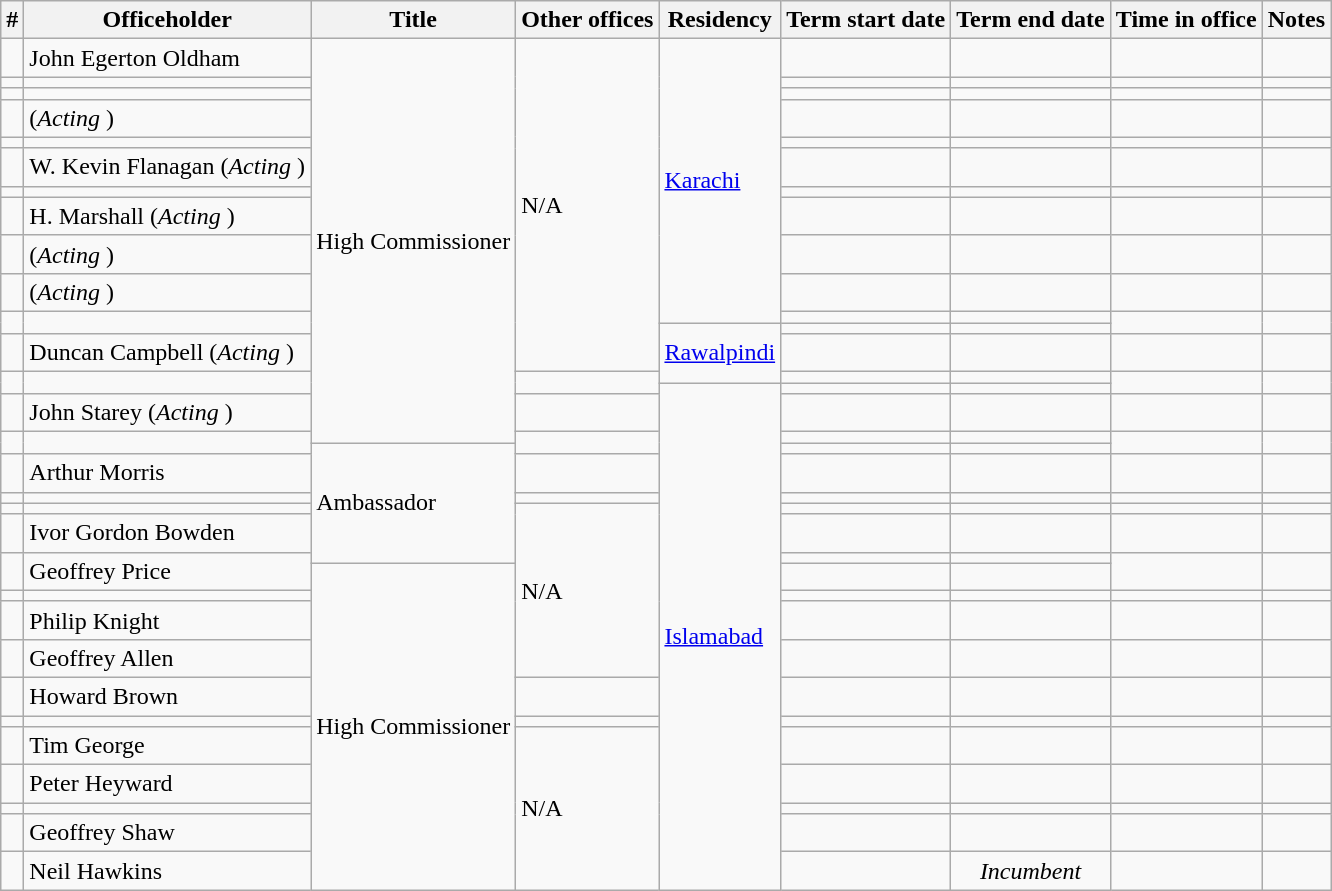<table class='wikitable sortable'>
<tr>
<th>#</th>
<th>Officeholder</th>
<th>Title</th>
<th>Other offices</th>
<th>Residency</th>
<th>Term start date</th>
<th>Term end date</th>
<th>Time in office</th>
<th>Notes</th>
</tr>
<tr>
<td align=center></td>
<td>John Egerton Oldham</td>
<td rowspan=17>High Commissioner</td>
<td rowspan=13>N/A</td>
<td rowspan=11><a href='#'>Karachi</a></td>
<td align=center></td>
<td align=center></td>
<td align=right></td>
<td></td>
</tr>
<tr>
<td align=center></td>
<td></td>
<td align=center></td>
<td align=center></td>
<td align=right></td>
<td></td>
</tr>
<tr>
<td align=center></td>
<td></td>
<td align=center></td>
<td align=center></td>
<td align=right></td>
<td></td>
</tr>
<tr>
<td align=center></td>
<td> (<em>Acting</em> )</td>
<td align=center></td>
<td align=center></td>
<td align=right></td>
<td></td>
</tr>
<tr>
<td align=center></td>
<td> </td>
<td align=center></td>
<td align=center></td>
<td align=right></td>
<td></td>
</tr>
<tr>
<td align=center></td>
<td>W. Kevin Flanagan (<em>Acting</em> )</td>
<td align=center></td>
<td align=center></td>
<td align=right></td>
<td></td>
</tr>
<tr>
<td align=center></td>
<td></td>
<td align=center></td>
<td align=center></td>
<td align=right></td>
<td></td>
</tr>
<tr>
<td align=center></td>
<td>H. Marshall (<em>Acting</em> )</td>
<td align=center></td>
<td align=center></td>
<td align=right></td>
<td></td>
</tr>
<tr>
<td align=center></td>
<td> (<em>Acting</em> )</td>
<td align=center></td>
<td align=center></td>
<td align=right></td>
<td></td>
</tr>
<tr>
<td align=center></td>
<td> (<em>Acting</em> )</td>
<td align=center></td>
<td align=center></td>
<td align=right></td>
<td></td>
</tr>
<tr>
<td rowspan=2 align=center></td>
<td rowspan=2></td>
<td align=center></td>
<td align=center></td>
<td rowspan=2 align=right></td>
<td rowspan=2></td>
</tr>
<tr>
<td rowspan=3><a href='#'>Rawalpindi</a></td>
<td align=center></td>
<td align=center></td>
</tr>
<tr>
<td align=center></td>
<td>Duncan Campbell (<em>Acting</em> )</td>
<td align=center></td>
<td align=center></td>
<td align=right></td>
<td></td>
</tr>
<tr>
<td rowspan=2 align=center></td>
<td rowspan=2></td>
<td rowspan=2></td>
<td align=center></td>
<td align=center></td>
<td rowspan=2 align=right></td>
<td rowspan=2></td>
</tr>
<tr>
<td rowspan=20><a href='#'>Islamabad</a></td>
<td align=center></td>
<td align=center></td>
</tr>
<tr>
<td align=center></td>
<td>John Starey (<em>Acting</em> )</td>
<td></td>
<td align=center></td>
<td align=center></td>
<td align=right></td>
<td></td>
</tr>
<tr>
<td rowspan=2 align=center></td>
<td rowspan=2></td>
<td rowspan=2></td>
<td align=center></td>
<td align=center></td>
<td rowspan=2 align=right></td>
<td rowspan=2></td>
</tr>
<tr>
<td rowspan=6>Ambassador</td>
<td align=center></td>
<td align=center></td>
</tr>
<tr>
<td align=center></td>
<td>Arthur Morris</td>
<td></td>
<td align=center></td>
<td align=center></td>
<td align=right></td>
<td></td>
</tr>
<tr>
<td align=center></td>
<td></td>
<td></td>
<td align=center></td>
<td align=center></td>
<td align=right><strong></strong></td>
<td></td>
</tr>
<tr>
<td align=center></td>
<td></td>
<td rowspan=7>N/A</td>
<td align=center></td>
<td align=center></td>
<td align=right></td>
<td></td>
</tr>
<tr>
<td align=center></td>
<td>Ivor Gordon Bowden</td>
<td align=center></td>
<td align=center></td>
<td align=right></td>
<td></td>
</tr>
<tr>
<td rowspan=2 align=center></td>
<td rowspan=2>Geoffrey Price</td>
<td align=center></td>
<td align=center></td>
<td rowspan=2 align=right></td>
<td rowspan=2></td>
</tr>
<tr>
<td rowspan=11>High Commissioner</td>
<td align=center></td>
<td align=center></td>
</tr>
<tr>
<td align=center></td>
<td></td>
<td align=center></td>
<td align=center></td>
<td align=right></td>
<td></td>
</tr>
<tr>
<td align=center></td>
<td>Philip Knight</td>
<td align=center></td>
<td align=center></td>
<td align=right></td>
<td></td>
</tr>
<tr>
<td align=center></td>
<td>Geoffrey Allen</td>
<td align=center></td>
<td align=center></td>
<td align=right></td>
<td></td>
</tr>
<tr>
<td align=center></td>
<td>Howard Brown</td>
<td></td>
<td align=center></td>
<td align=center></td>
<td align=right></td>
<td></td>
</tr>
<tr>
<td align=center></td>
<td></td>
<td></td>
<td align=center></td>
<td align=center></td>
<td align=right></td>
<td></td>
</tr>
<tr>
<td align=center></td>
<td>Tim George</td>
<td rowspan=5>N/A</td>
<td align=center></td>
<td align=center></td>
<td align=right></td>
<td></td>
</tr>
<tr>
<td align=center></td>
<td>Peter Heyward</td>
<td align=center></td>
<td align=center></td>
<td align=right></td>
<td></td>
</tr>
<tr>
<td align=center></td>
<td></td>
<td align=center></td>
<td align=center></td>
<td align=right></td>
<td></td>
</tr>
<tr>
<td align=center></td>
<td>Geoffrey Shaw</td>
<td align=center></td>
<td align=center></td>
<td align=right></td>
<td></td>
</tr>
<tr>
<td align=center></td>
<td>Neil Hawkins</td>
<td align=center></td>
<td align=center><em>Incumbent</em></td>
<td align=right></td>
<td></td>
</tr>
</table>
